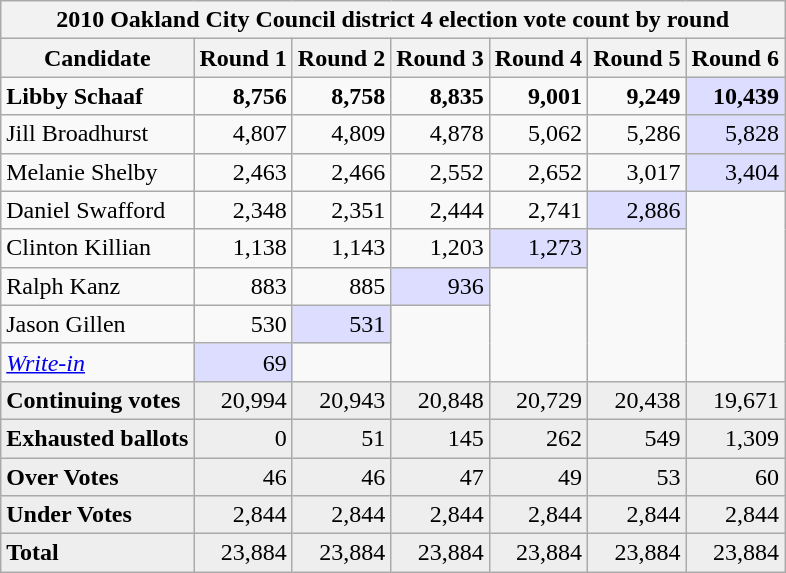<table class="wikitable" style="text-align: right;">
<tr>
<th colspan=17>2010 Oakland City Council district 4 election vote count by round</th>
</tr>
<tr>
<th align="left">Candidate</th>
<th>Round 1</th>
<th>Round 2</th>
<th>Round 3</th>
<th>Round 4</th>
<th>Round 5</th>
<th>Round 6</th>
</tr>
<tr>
<td align="left"><strong>Libby Schaaf</strong></td>
<td><strong>8,756</strong></td>
<td><strong>8,758</strong></td>
<td><strong>8,835</strong></td>
<td><strong>9,001</strong></td>
<td><strong>9,249</strong></td>
<td bgcolor="#ddddff"><strong>10,439</strong></td>
</tr>
<tr>
<td align="left">Jill Broadhurst</td>
<td>4,807</td>
<td>4,809</td>
<td>4,878</td>
<td>5,062</td>
<td>5,286</td>
<td bgcolor="#ddddff">5,828</td>
</tr>
<tr>
<td align="left">Melanie Shelby</td>
<td>2,463</td>
<td>2,466</td>
<td>2,552</td>
<td>2,652</td>
<td>3,017</td>
<td bgcolor="#ddddff">3,404</td>
</tr>
<tr>
<td align="left">Daniel Swafford</td>
<td>2,348</td>
<td>2,351</td>
<td>2,444</td>
<td>2,741</td>
<td bgcolor="#ddddff">2,886</td>
<td rowspan="5"></td>
</tr>
<tr>
<td align="left">Clinton Killian</td>
<td>1,138</td>
<td>1,143</td>
<td>1,203</td>
<td bgcolor="#ddddff">1,273</td>
<td rowspan="4"></td>
</tr>
<tr>
<td align="left">Ralph Kanz</td>
<td>883</td>
<td>885</td>
<td bgcolor="#ddddff">936</td>
<td rowspan="3"></td>
</tr>
<tr>
<td align="left">Jason Gillen</td>
<td>530</td>
<td bgcolor="#ddddff">531</td>
<td rowspan="2"></td>
</tr>
<tr>
<td align="left"><em><a href='#'>Write-in</a></em></td>
<td bgcolor="#ddddff">69</td>
<td rowspan="1"></td>
</tr>
<tr bgcolor="#EEEEEE">
<td align="left"><strong>Continuing votes</strong></td>
<td>20,994</td>
<td>20,943</td>
<td>20,848</td>
<td>20,729</td>
<td>20,438</td>
<td>19,671</td>
</tr>
<tr bgcolor="#EEEEEE">
<td align="left"><strong>Exhausted ballots</strong></td>
<td>0</td>
<td>51</td>
<td>145</td>
<td>262</td>
<td>549</td>
<td>1,309</td>
</tr>
<tr bgcolor="#EEEEEE">
<td align="left"><strong>Over Votes</strong></td>
<td>46</td>
<td>46</td>
<td>47</td>
<td>49</td>
<td>53</td>
<td>60</td>
</tr>
<tr bgcolor="#EEEEEE">
<td align="left"><strong>Under Votes</strong></td>
<td>2,844</td>
<td>2,844</td>
<td>2,844</td>
<td>2,844</td>
<td>2,844</td>
<td>2,844</td>
</tr>
<tr bgcolor="#EEEEEE">
<td align="left"><strong>Total</strong></td>
<td>23,884</td>
<td>23,884</td>
<td>23,884</td>
<td>23,884</td>
<td>23,884</td>
<td>23,884</td>
</tr>
</table>
